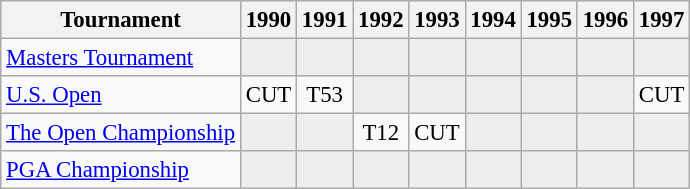<table class="wikitable" style="font-size:95%;text-align:center;">
<tr>
<th>Tournament</th>
<th>1990</th>
<th>1991</th>
<th>1992</th>
<th>1993</th>
<th>1994</th>
<th>1995</th>
<th>1996</th>
<th>1997</th>
</tr>
<tr>
<td align=left><a href='#'>Masters Tournament</a></td>
<td style="background:#eeeeee;"></td>
<td style="background:#eeeeee;"></td>
<td style="background:#eeeeee;"></td>
<td style="background:#eeeeee;"></td>
<td style="background:#eeeeee;"></td>
<td style="background:#eeeeee;"></td>
<td style="background:#eeeeee;"></td>
<td style="background:#eeeeee;"></td>
</tr>
<tr>
<td align=left><a href='#'>U.S. Open</a></td>
<td>CUT</td>
<td>T53</td>
<td style="background:#eeeeee;"></td>
<td style="background:#eeeeee;"></td>
<td style="background:#eeeeee;"></td>
<td style="background:#eeeeee;"></td>
<td style="background:#eeeeee;"></td>
<td>CUT</td>
</tr>
<tr>
<td align=left><a href='#'>The Open Championship</a></td>
<td style="background:#eeeeee;"></td>
<td style="background:#eeeeee;"></td>
<td>T12</td>
<td>CUT</td>
<td style="background:#eeeeee;"></td>
<td style="background:#eeeeee;"></td>
<td style="background:#eeeeee;"></td>
<td style="background:#eeeeee;"></td>
</tr>
<tr>
<td align=left><a href='#'>PGA Championship</a></td>
<td style="background:#eeeeee;"></td>
<td style="background:#eeeeee;"></td>
<td style="background:#eeeeee;"></td>
<td style="background:#eeeeee;"></td>
<td style="background:#eeeeee;"></td>
<td style="background:#eeeeee;"></td>
<td style="background:#eeeeee;"></td>
<td style="background:#eeeeee;"></td>
</tr>
</table>
